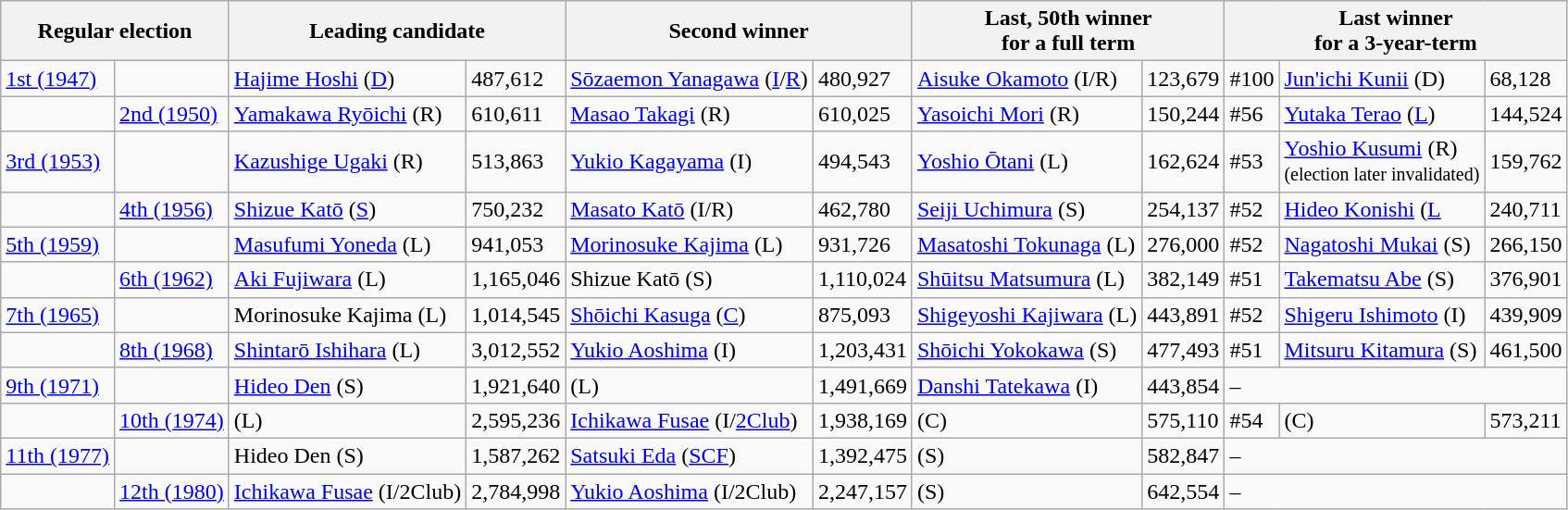<table class="wikitable">
<tr>
<th colspan="2">Regular election</th>
<th colspan="2">Leading candidate</th>
<th colspan="2">Second winner</th>
<th colspan="2">Last, 50th winner<br>for a full term</th>
<th colspan="3">Last winner<br>for a 3-year-term</th>
</tr>
<tr>
<td><a href='#'>1st (1947)</a></td>
<td></td>
<td><a href='#'>Hajime Hoshi</a> (<a href='#'>D</a>)</td>
<td>487,612</td>
<td><a href='#'>Sōzaemon Yanagawa</a> (<a href='#'>I</a>/<a href='#'>R</a>)</td>
<td>480,927</td>
<td><a href='#'>Aisuke Okamoto</a> (I/R)</td>
<td>123,679</td>
<td>#100</td>
<td><a href='#'>Jun'ichi Kunii</a> (D)</td>
<td>68,128</td>
</tr>
<tr>
<td></td>
<td><a href='#'>2nd (1950)</a></td>
<td><a href='#'>Yamakawa Ryōichi</a> (R)</td>
<td>610,611</td>
<td><a href='#'>Masao Takagi</a> (R)</td>
<td>610,025</td>
<td><a href='#'>Yasoichi Mori</a> (R)</td>
<td>150,244</td>
<td>#56</td>
<td><a href='#'>Yutaka Terao</a> (<a href='#'>L</a>)</td>
<td>144,524</td>
</tr>
<tr>
<td><a href='#'>3rd (1953)</a></td>
<td></td>
<td><a href='#'>Kazushige Ugaki</a> (R)</td>
<td>513,863</td>
<td><a href='#'>Yukio Kagayama</a> (I)</td>
<td>494,543</td>
<td><a href='#'>Yoshio Ōtani</a> (L)</td>
<td>162,624</td>
<td>#53</td>
<td><a href='#'>Yoshio Kusumi</a> (R)<br><small>(election later invalidated)</small></td>
<td>159,762</td>
</tr>
<tr>
<td></td>
<td><a href='#'>4th (1956)</a></td>
<td><a href='#'>Shizue Katō</a> (<a href='#'>S</a>)</td>
<td>750,232</td>
<td><a href='#'>Masato Katō</a> (I/R)</td>
<td>462,780</td>
<td><a href='#'>Seiji Uchimura</a> (S)</td>
<td>254,137</td>
<td>#52</td>
<td><a href='#'>Hideo Konishi</a> (<a href='#'>L</a></td>
<td>240,711</td>
</tr>
<tr>
<td><a href='#'>5th (1959)</a></td>
<td></td>
<td><a href='#'>Masufumi Yoneda</a> (L)</td>
<td>941,053</td>
<td><a href='#'>Morinosuke Kajima</a> (L)</td>
<td>931,726</td>
<td><a href='#'>Masatoshi Tokunaga</a> (L)</td>
<td>276,000</td>
<td>#52</td>
<td><a href='#'>Nagatoshi Mukai</a> (S)</td>
<td>266,150</td>
</tr>
<tr>
<td></td>
<td><a href='#'>6th (1962)</a></td>
<td><a href='#'>Aki Fujiwara</a> (L)</td>
<td>1,165,046</td>
<td>Shizue Katō (S)</td>
<td>1,110,024</td>
<td><a href='#'>Shūitsu Matsumura</a> (L)</td>
<td>382,149</td>
<td>#51</td>
<td><a href='#'>Takematsu Abe</a> (S)</td>
<td>376,901</td>
</tr>
<tr>
<td><a href='#'>7th (1965)</a></td>
<td></td>
<td>Morinosuke Kajima (L)</td>
<td>1,014,545</td>
<td><a href='#'>Shōichi Kasuga</a> (<a href='#'>C</a>)</td>
<td>875,093</td>
<td><a href='#'>Shigeyoshi Kajiwara</a> (L)</td>
<td>443,891</td>
<td>#52</td>
<td><a href='#'>Shigeru Ishimoto</a> (I)</td>
<td>439,909</td>
</tr>
<tr>
<td></td>
<td><a href='#'>8th (1968)</a></td>
<td><a href='#'>Shintarō Ishihara</a> (L)</td>
<td>3,012,552</td>
<td><a href='#'>Yukio Aoshima</a> (I)</td>
<td>1,203,431</td>
<td><a href='#'>Shōichi Yokokawa</a> (S)</td>
<td>477,493</td>
<td>#51</td>
<td><a href='#'>Mitsuru Kitamura</a> (S)</td>
<td>461,500</td>
</tr>
<tr>
<td><a href='#'>9th (1971)</a></td>
<td></td>
<td><a href='#'>Hideo Den</a> (S)</td>
<td>1,921,640</td>
<td> (L)</td>
<td>1,491,669</td>
<td><a href='#'>Danshi Tatekawa</a> (I)</td>
<td>443,854</td>
<td colspan="3">–</td>
</tr>
<tr>
<td></td>
<td><a href='#'>10th (1974)</a></td>
<td> (L)</td>
<td>2,595,236</td>
<td><a href='#'>Ichikawa Fusae</a> (I/<a href='#'>2Club</a>)</td>
<td>1,938,169</td>
<td> (C)</td>
<td>575,110</td>
<td>#54</td>
<td> (C)</td>
<td>573,211</td>
</tr>
<tr>
<td><a href='#'>11th (1977)</a></td>
<td></td>
<td>Hideo Den (S)</td>
<td>1,587,262</td>
<td><a href='#'>Satsuki Eda</a> (<a href='#'>SCF</a>)</td>
<td>1,392,475</td>
<td> (S)</td>
<td>582,847</td>
<td colspan="3">–</td>
</tr>
<tr>
<td></td>
<td><a href='#'>12th (1980)</a></td>
<td><a href='#'>Ichikawa Fusae</a> (I/2Club)</td>
<td>2,784,998</td>
<td><a href='#'>Yukio Aoshima</a> (I/2Club)</td>
<td>2,247,157</td>
<td> (S)</td>
<td>642,554</td>
<td colspan="3">–</td>
</tr>
</table>
